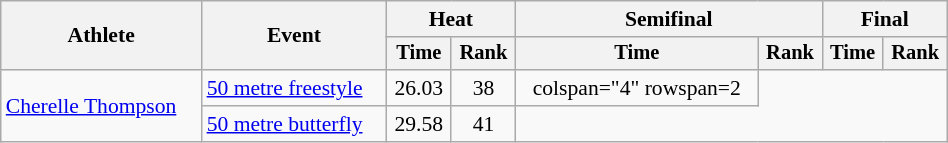<table class="wikitable" style="text-align:center; font-size:90%; width:50%;">
<tr>
<th rowspan="2">Athlete</th>
<th rowspan="2">Event</th>
<th colspan="2">Heat</th>
<th colspan="2">Semifinal</th>
<th colspan="2">Final</th>
</tr>
<tr style="font-size:95%">
<th>Time</th>
<th>Rank</th>
<th>Time</th>
<th>Rank</th>
<th>Time</th>
<th>Rank</th>
</tr>
<tr>
<td align=left rowspan=2><a href='#'>Cherelle Thompson</a></td>
<td align=left><a href='#'>50 metre freestyle</a></td>
<td>26.03</td>
<td>38</td>
<td>colspan="4" rowspan=2 </td>
</tr>
<tr>
<td align=left><a href='#'>50 metre butterfly</a></td>
<td>29.58</td>
<td>41</td>
</tr>
</table>
